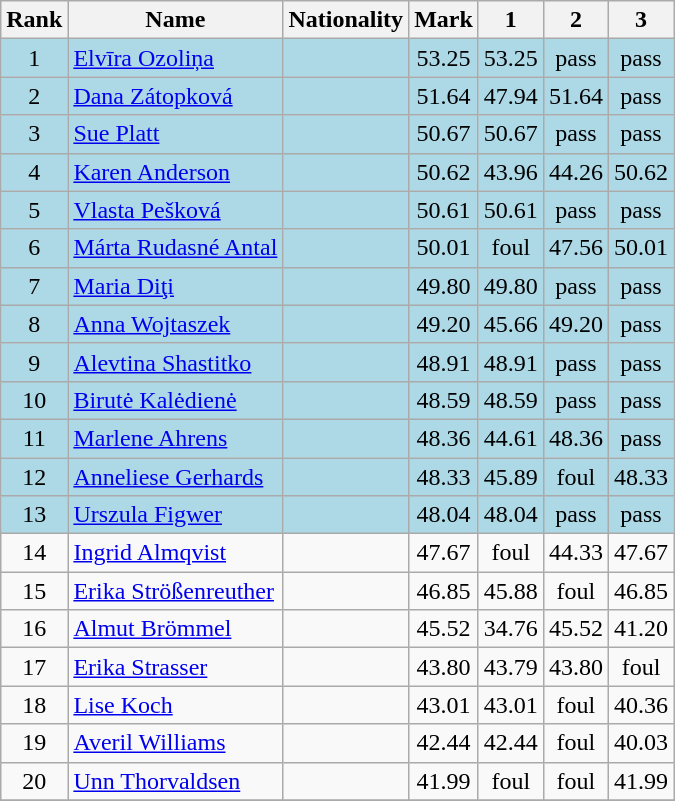<table class="wikitable sortable" style="text-align:center">
<tr>
<th>Rank</th>
<th>Name</th>
<th>Nationality</th>
<th>Mark</th>
<th>1</th>
<th>2</th>
<th>3</th>
</tr>
<tr bgcolor=lightblue>
<td>1</td>
<td align=left><a href='#'>Elvīra Ozoliņa</a></td>
<td align=left></td>
<td>53.25</td>
<td>53.25</td>
<td>pass</td>
<td>pass</td>
</tr>
<tr bgcolor=lightblue>
<td>2</td>
<td align=left><a href='#'>Dana Zátopková</a></td>
<td align=left></td>
<td>51.64</td>
<td>47.94</td>
<td>51.64</td>
<td>pass</td>
</tr>
<tr bgcolor=lightblue>
<td>3</td>
<td align=left><a href='#'>Sue Platt</a></td>
<td align=left></td>
<td>50.67</td>
<td>50.67</td>
<td>pass</td>
<td>pass</td>
</tr>
<tr bgcolor=lightblue>
<td>4</td>
<td align=left><a href='#'>Karen Anderson</a></td>
<td align=left></td>
<td>50.62</td>
<td>43.96</td>
<td>44.26</td>
<td>50.62</td>
</tr>
<tr bgcolor=lightblue>
<td>5</td>
<td align=left><a href='#'>Vlasta Pešková</a></td>
<td align=left></td>
<td>50.61</td>
<td>50.61</td>
<td>pass</td>
<td>pass</td>
</tr>
<tr bgcolor=lightblue>
<td>6</td>
<td align=left><a href='#'>Márta Rudasné Antal</a></td>
<td align=left></td>
<td>50.01</td>
<td>foul</td>
<td>47.56</td>
<td>50.01</td>
</tr>
<tr bgcolor=lightblue>
<td>7</td>
<td align=left><a href='#'>Maria Diţi</a></td>
<td align=left></td>
<td>49.80</td>
<td>49.80</td>
<td>pass</td>
<td>pass</td>
</tr>
<tr bgcolor=lightblue>
<td>8</td>
<td align=left><a href='#'>Anna Wojtaszek</a></td>
<td align=left></td>
<td>49.20</td>
<td>45.66</td>
<td>49.20</td>
<td>pass</td>
</tr>
<tr bgcolor=lightblue>
<td>9</td>
<td align=left><a href='#'>Alevtina Shastitko</a></td>
<td align=left></td>
<td>48.91</td>
<td>48.91</td>
<td>pass</td>
<td>pass</td>
</tr>
<tr bgcolor=lightblue>
<td>10</td>
<td align=left><a href='#'>Birutė Kalėdienė</a></td>
<td align=left></td>
<td>48.59</td>
<td>48.59</td>
<td>pass</td>
<td>pass</td>
</tr>
<tr bgcolor=lightblue>
<td>11</td>
<td align=left><a href='#'>Marlene Ahrens</a></td>
<td align=left></td>
<td>48.36</td>
<td>44.61</td>
<td>48.36</td>
<td>pass</td>
</tr>
<tr bgcolor=lightblue>
<td>12</td>
<td align=left><a href='#'>Anneliese Gerhards</a></td>
<td align=left></td>
<td>48.33</td>
<td>45.89</td>
<td>foul</td>
<td>48.33</td>
</tr>
<tr bgcolor=lightblue>
<td>13</td>
<td align=left><a href='#'>Urszula Figwer</a></td>
<td align=left></td>
<td>48.04</td>
<td>48.04</td>
<td>pass</td>
<td>pass</td>
</tr>
<tr>
<td>14</td>
<td align=left><a href='#'>Ingrid Almqvist</a></td>
<td align=left></td>
<td>47.67</td>
<td>foul</td>
<td>44.33</td>
<td>47.67</td>
</tr>
<tr>
<td>15</td>
<td align=left><a href='#'>Erika Strößenreuther</a></td>
<td align=left></td>
<td>46.85</td>
<td>45.88</td>
<td>foul</td>
<td>46.85</td>
</tr>
<tr>
<td>16</td>
<td align=left><a href='#'>Almut Brömmel</a></td>
<td align=left></td>
<td>45.52</td>
<td>34.76</td>
<td>45.52</td>
<td>41.20</td>
</tr>
<tr>
<td>17</td>
<td align=left><a href='#'>Erika Strasser</a></td>
<td align=left></td>
<td>43.80</td>
<td>43.79</td>
<td>43.80</td>
<td>foul</td>
</tr>
<tr>
<td>18</td>
<td align=left><a href='#'>Lise Koch</a></td>
<td align=left></td>
<td>43.01</td>
<td>43.01</td>
<td>foul</td>
<td>40.36</td>
</tr>
<tr>
<td>19</td>
<td align=left><a href='#'>Averil Williams</a></td>
<td align=left></td>
<td>42.44</td>
<td>42.44</td>
<td>foul</td>
<td>40.03</td>
</tr>
<tr>
<td>20</td>
<td align=left><a href='#'>Unn Thorvaldsen</a></td>
<td align=left></td>
<td>41.99</td>
<td>foul</td>
<td>foul</td>
<td>41.99</td>
</tr>
<tr>
</tr>
</table>
